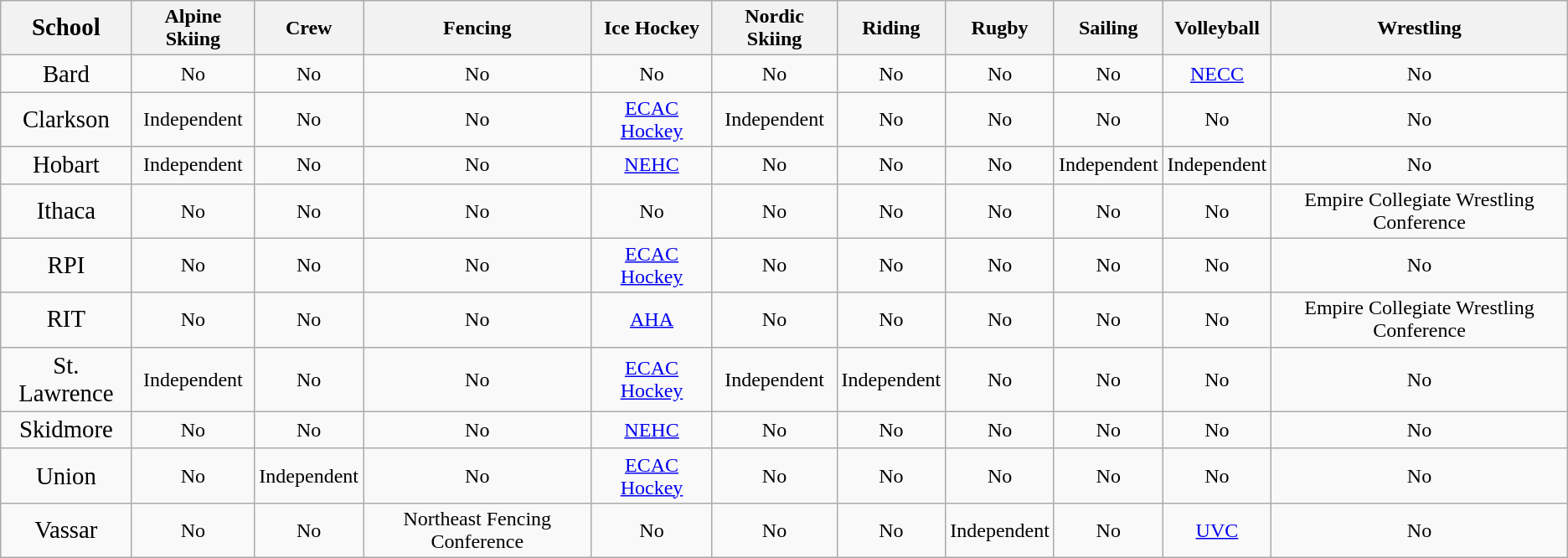<table class="wikitable" style="text-align:center;">
<tr>
<th><big>School</big></th>
<th>Alpine Skiing</th>
<th>Crew</th>
<th>Fencing</th>
<th>Ice Hockey</th>
<th>Nordic Skiing</th>
<th>Riding</th>
<th>Rugby</th>
<th>Sailing</th>
<th>Volleyball</th>
<th>Wrestling</th>
</tr>
<tr>
<td><big>Bard</big></td>
<td>No</td>
<td>No</td>
<td>No</td>
<td>No</td>
<td>No</td>
<td>No</td>
<td>No</td>
<td>No</td>
<td><a href='#'>NECC</a></td>
<td>No</td>
</tr>
<tr>
<td><big>Clarkson</big></td>
<td>Independent</td>
<td>No</td>
<td>No</td>
<td><a href='#'>ECAC Hockey</a></td>
<td>Independent</td>
<td>No</td>
<td>No</td>
<td>No</td>
<td>No</td>
<td>No</td>
</tr>
<tr>
<td><big>Hobart</big></td>
<td>Independent</td>
<td>No</td>
<td>No</td>
<td><a href='#'>NEHC</a></td>
<td>No</td>
<td>No</td>
<td>No</td>
<td>Independent</td>
<td>Independent</td>
<td>No</td>
</tr>
<tr>
<td><big>Ithaca</big></td>
<td>No</td>
<td>No</td>
<td>No</td>
<td>No</td>
<td>No</td>
<td>No</td>
<td>No</td>
<td>No</td>
<td>No</td>
<td>Empire Collegiate Wrestling Conference</td>
</tr>
<tr>
<td><big>RPI</big></td>
<td>No</td>
<td>No</td>
<td>No</td>
<td><a href='#'>ECAC Hockey</a></td>
<td>No</td>
<td>No</td>
<td>No</td>
<td>No</td>
<td>No</td>
<td>No</td>
</tr>
<tr>
<td><big>RIT</big></td>
<td>No</td>
<td>No</td>
<td>No</td>
<td><a href='#'>AHA</a></td>
<td>No</td>
<td>No</td>
<td>No</td>
<td>No</td>
<td>No</td>
<td>Empire Collegiate Wrestling Conference</td>
</tr>
<tr>
<td><big>St. Lawrence</big></td>
<td>Independent</td>
<td>No</td>
<td>No</td>
<td><a href='#'>ECAC Hockey</a></td>
<td>Independent</td>
<td>Independent</td>
<td>No</td>
<td>No</td>
<td>No</td>
<td>No</td>
</tr>
<tr>
<td><big>Skidmore</big></td>
<td>No</td>
<td>No</td>
<td>No</td>
<td><a href='#'>NEHC</a></td>
<td>No</td>
<td>No</td>
<td>No</td>
<td>No</td>
<td>No</td>
<td>No</td>
</tr>
<tr>
<td><big>Union</big></td>
<td>No</td>
<td>Independent</td>
<td>No</td>
<td><a href='#'>ECAC Hockey</a></td>
<td>No</td>
<td>No</td>
<td>No</td>
<td>No</td>
<td>No</td>
<td>No</td>
</tr>
<tr>
<td><big>Vassar</big></td>
<td>No</td>
<td>No</td>
<td>Northeast Fencing Conference</td>
<td>No</td>
<td>No</td>
<td>No</td>
<td>Independent</td>
<td>No</td>
<td><a href='#'>UVC</a></td>
<td>No</td>
</tr>
</table>
